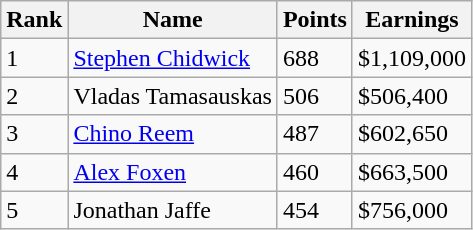<table class="wikitable">
<tr>
<th>Rank</th>
<th>Name</th>
<th>Points</th>
<th>Earnings</th>
</tr>
<tr>
<td>1</td>
<td> <a href='#'>Stephen Chidwick</a></td>
<td>688</td>
<td>$1,109,000</td>
</tr>
<tr>
<td>2</td>
<td> Vladas Tamasauskas</td>
<td>506</td>
<td>$506,400</td>
</tr>
<tr>
<td>3</td>
<td> <a href='#'>Chino Reem</a></td>
<td>487</td>
<td>$602,650</td>
</tr>
<tr>
<td>4</td>
<td> <a href='#'>Alex Foxen</a></td>
<td>460</td>
<td>$663,500</td>
</tr>
<tr>
<td>5</td>
<td> Jonathan Jaffe</td>
<td>454</td>
<td>$756,000</td>
</tr>
</table>
